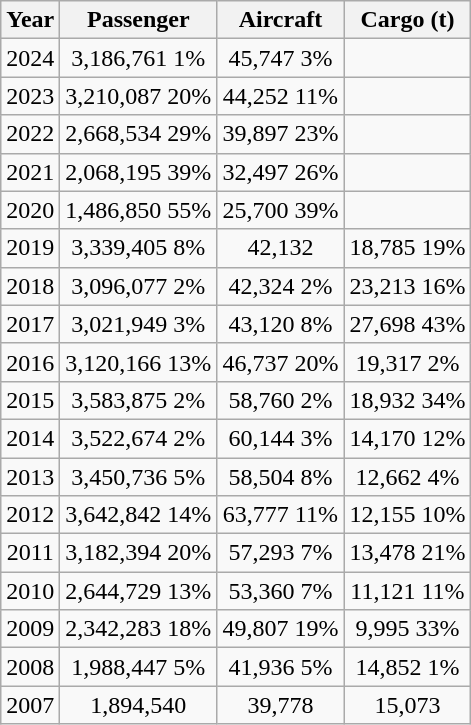<table class="wikitable">
<tr>
<th>Year</th>
<th style="text-align:center;">Passenger</th>
<th>Aircraft</th>
<th>Cargo (t)</th>
</tr>
<tr style="text-align:center;">
<td>2024</td>
<td style="text-align:center;">3,186,761  1%</td>
<td>45,747  3%</td>
<td></td>
</tr>
<tr style="text-align:center;">
<td>2023</td>
<td style="text-align:center;">3,210,087  20%</td>
<td>44,252  11%</td>
<td></td>
</tr>
<tr style="text-align:center;">
<td>2022</td>
<td style="text-align:center;">2,668,534  29%</td>
<td>39,897  23%</td>
<td></td>
</tr>
<tr style="text-align:center;">
<td>2021</td>
<td style="text-align:center;">2,068,195  39%</td>
<td>32,497  26%</td>
<td></td>
</tr>
<tr style="text-align:center;">
<td>2020</td>
<td style="text-align:center;">1,486,850  55%</td>
<td>25,700  39%</td>
<td></td>
</tr>
<tr style="text-align:center;">
<td>2019</td>
<td style="text-align:center;">3,339,405  8%</td>
<td>42,132 </td>
<td>18,785  19%</td>
</tr>
<tr style="text-align:center;">
<td>2018</td>
<td style="text-align:center;">3,096,077  2%</td>
<td>42,324  2%</td>
<td>23,213  16%</td>
</tr>
<tr style="text-align:center;">
<td>2017</td>
<td style="text-align:center;">3,021,949  3%</td>
<td>43,120  8%</td>
<td>27,698  43%</td>
</tr>
<tr style="text-align:center;">
<td>2016</td>
<td style="text-align:center;">3,120,166  13%</td>
<td>46,737  20%</td>
<td>19,317  2%</td>
</tr>
<tr style="text-align:center;">
<td>2015</td>
<td style="text-align:center;">3,583,875  2%</td>
<td>58,760  2%</td>
<td>18,932  34%</td>
</tr>
<tr style="text-align:center;">
<td>2014</td>
<td style="text-align:center;">3,522,674  2%</td>
<td>60,144  3%</td>
<td>14,170  12%</td>
</tr>
<tr style="text-align:center;">
<td>2013</td>
<td style="text-align:center;">3,450,736  5%</td>
<td>58,504  8%</td>
<td>12,662  4%</td>
</tr>
<tr style="text-align:center;">
<td>2012</td>
<td style="text-align:center;">3,642,842  14%</td>
<td>63,777  11%</td>
<td>12,155  10%</td>
</tr>
<tr style="text-align:center;">
<td>2011</td>
<td style="text-align:center;">3,182,394  20%</td>
<td>57,293  7%</td>
<td>13,478  21%</td>
</tr>
<tr style="text-align:center;">
<td>2010</td>
<td style="text-align:center;">2,644,729  13%</td>
<td>53,360  7%</td>
<td>11,121  11%</td>
</tr>
<tr style="text-align:center;">
<td>2009</td>
<td style="text-align:center;">2,342,283  18%</td>
<td>49,807  19%</td>
<td>9,995  33%</td>
</tr>
<tr style="text-align:center;">
<td>2008</td>
<td style="text-align:center;">1,988,447  5%</td>
<td>41,936  5%</td>
<td>14,852  1%</td>
</tr>
<tr style="text-align:center;">
<td>2007</td>
<td style="text-align:center;">1,894,540</td>
<td>39,778</td>
<td>15,073</td>
</tr>
</table>
